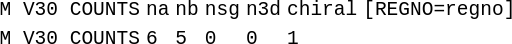<table>
<tr style="font-family:monospace;">
<td>M V30 COUNTS</td>
<td>na</td>
<td>nb</td>
<td>nsg</td>
<td>n3d</td>
<td>chiral</td>
<td>[REGNO=regno]</td>
</tr>
<tr style="font-family:monospace;">
<td>M V30 COUNTS</td>
<td>6</td>
<td>5</td>
<td>0</td>
<td>0</td>
<td>1</td>
<td></td>
</tr>
<tr>
<td></td>
<td></td>
<td></td>
<td></td>
<td></td>
<td></td>
<td></td>
</tr>
</table>
